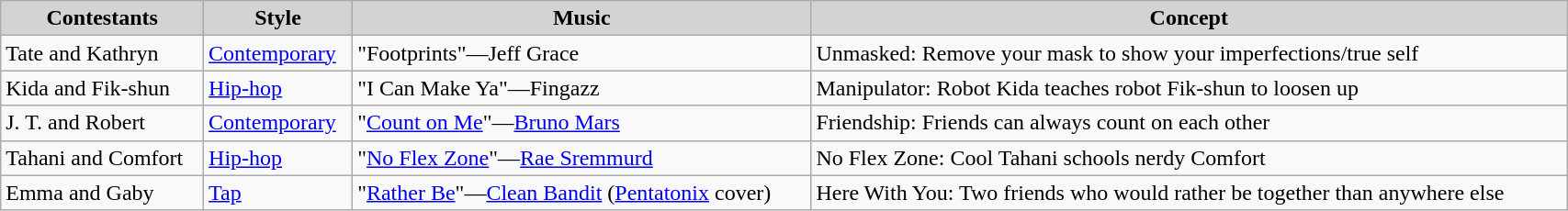<table class="wikitable" style="width:90%;">
<tr style="background:lightgrey; text-align:center;">
<td><strong>Contestants</strong></td>
<td><strong>Style</strong></td>
<td><strong>Music</strong></td>
<td><strong>Concept</strong></td>
</tr>
<tr>
<td>Tate and Kathryn</td>
<td><a href='#'>Contemporary</a></td>
<td>"Footprints"—Jeff Grace</td>
<td>Unmasked: Remove your mask to show your imperfections/true self</td>
</tr>
<tr>
<td>Kida and Fik-shun</td>
<td><a href='#'>Hip-hop</a></td>
<td>"I Can Make Ya"—Fingazz</td>
<td>Manipulator: Robot Kida teaches robot Fik-shun to loosen up</td>
</tr>
<tr>
<td>J. T. and Robert</td>
<td><a href='#'>Contemporary</a></td>
<td>"<a href='#'>Count on Me</a>"—<a href='#'>Bruno Mars</a></td>
<td>Friendship: Friends can always count on each other</td>
</tr>
<tr>
<td>Tahani and Comfort</td>
<td><a href='#'>Hip-hop</a></td>
<td>"<a href='#'>No Flex Zone</a>"—<a href='#'>Rae Sremmurd</a></td>
<td>No Flex Zone: Cool Tahani schools nerdy Comfort</td>
</tr>
<tr>
<td>Emma and Gaby</td>
<td><a href='#'>Tap</a></td>
<td>"<a href='#'>Rather Be</a>"—<a href='#'>Clean Bandit</a> (<a href='#'>Pentatonix</a> cover)</td>
<td>Here With You: Two friends who would rather be together than anywhere else</td>
</tr>
</table>
